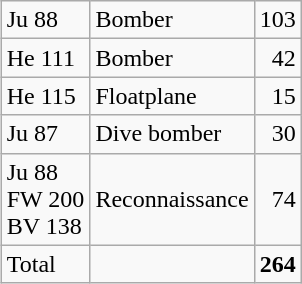<table class="wikitable" align=right style="margin:0 0 1em 1em">
<tr>
<td>Ju 88</td>
<td>Bomber</td>
<td align="right">103</td>
</tr>
<tr>
<td>He 111</td>
<td>Bomber</td>
<td align="right">42</td>
</tr>
<tr>
<td>He 115</td>
<td>Floatplane</td>
<td align="right">15</td>
</tr>
<tr>
<td>Ju 87</td>
<td>Dive bomber</td>
<td align="right">30</td>
</tr>
<tr>
<td>Ju 88<br>FW 200<br>BV 138</td>
<td>Reconnaissance</td>
<td align="right">74</td>
</tr>
<tr>
<td>Total</td>
<td></td>
<td align="right"><strong>264</strong></td>
</tr>
</table>
